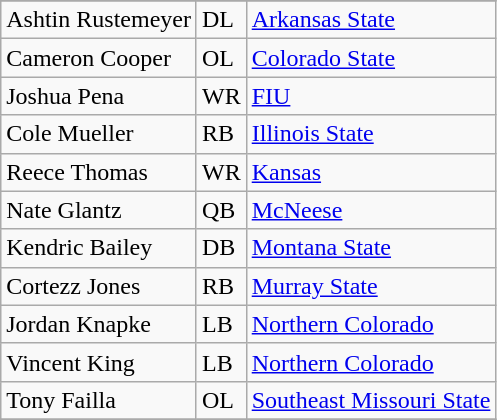<table class="wikitable">
<tr>
</tr>
<tr>
<td>Ashtin Rustemeyer</td>
<td>DL</td>
<td><a href='#'>Arkansas State</a></td>
</tr>
<tr>
<td>Cameron Cooper</td>
<td>OL</td>
<td><a href='#'>Colorado State</a></td>
</tr>
<tr>
<td>Joshua Pena</td>
<td>WR</td>
<td><a href='#'>FIU</a></td>
</tr>
<tr>
<td>Cole Mueller</td>
<td>RB</td>
<td><a href='#'>Illinois State</a></td>
</tr>
<tr>
<td>Reece Thomas</td>
<td>WR</td>
<td><a href='#'>Kansas</a></td>
</tr>
<tr>
<td>Nate Glantz</td>
<td>QB</td>
<td><a href='#'>McNeese</a></td>
</tr>
<tr>
<td>Kendric Bailey</td>
<td>DB</td>
<td><a href='#'>Montana State</a></td>
</tr>
<tr>
<td>Cortezz Jones</td>
<td>RB</td>
<td><a href='#'>Murray State</a></td>
</tr>
<tr>
<td>Jordan Knapke</td>
<td>LB</td>
<td><a href='#'>Northern Colorado</a></td>
</tr>
<tr>
<td>Vincent King</td>
<td>LB</td>
<td><a href='#'>Northern Colorado</a></td>
</tr>
<tr>
<td>Tony Failla</td>
<td>OL</td>
<td><a href='#'>Southeast Missouri State</a></td>
</tr>
<tr>
</tr>
</table>
